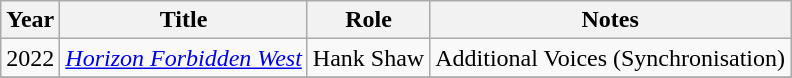<table class="wikitable">
<tr>
<th>Year</th>
<th>Title</th>
<th>Role</th>
<th>Notes</th>
</tr>
<tr>
<td>2022</td>
<td><em><a href='#'>Horizon Forbidden West</a></em></td>
<td>Hank Shaw</td>
<td>Additional Voices (Synchronisation)</td>
</tr>
<tr>
</tr>
</table>
